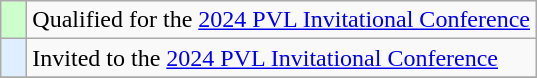<table class="wikitable" style="text-align:left">
<tr>
<td width=10px bgcolor=#ccffcc></td>
<td>Qualified for the <a href='#'>2024 PVL Invitational Conference</a></td>
</tr>
<tr>
<td width=10px bgcolor=dfefff></td>
<td>Invited to the <a href='#'>2024 PVL Invitational Conference</a></td>
</tr>
<tr>
</tr>
</table>
